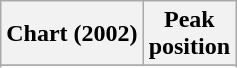<table class="wikitable sortable plainrowheaders">
<tr>
<th scope="col">Chart (2002)</th>
<th scope="col">Peak<br>position</th>
</tr>
<tr>
</tr>
<tr>
</tr>
</table>
